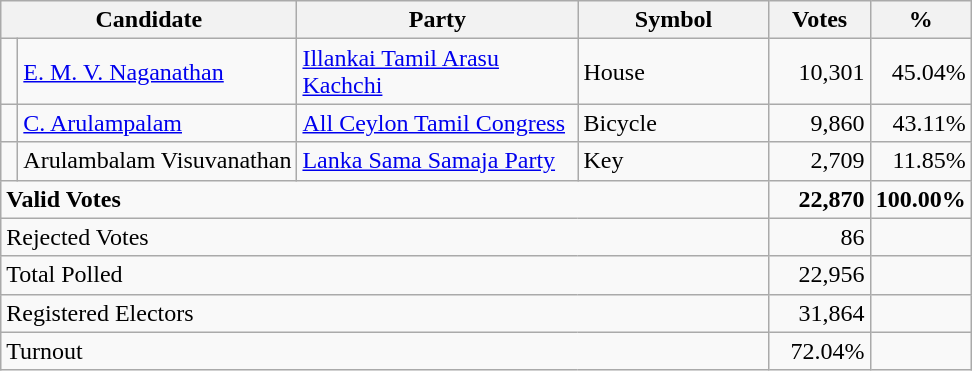<table class="wikitable" border="1" style="text-align:right;">
<tr>
<th align=left colspan=2 width="180">Candidate</th>
<th align=left width="180">Party</th>
<th align=left width="120">Symbol</th>
<th align=left width="60">Votes</th>
<th align=left width="60">%</th>
</tr>
<tr>
<td bgcolor=> </td>
<td align=left><a href='#'>E. M. V. Naganathan</a></td>
<td align=left><a href='#'>Illankai Tamil Arasu Kachchi</a></td>
<td align=left>House</td>
<td>10,301</td>
<td>45.04%</td>
</tr>
<tr>
<td bgcolor=> </td>
<td align=left><a href='#'>C. Arulampalam</a></td>
<td align=left><a href='#'>All Ceylon Tamil Congress</a></td>
<td align=left>Bicycle</td>
<td>9,860</td>
<td>43.11%</td>
</tr>
<tr>
<td bgcolor=> </td>
<td align=left>Arulambalam Visuvanathan</td>
<td align=left><a href='#'>Lanka Sama Samaja Party</a></td>
<td align=left>Key</td>
<td>2,709</td>
<td>11.85%</td>
</tr>
<tr>
<td align=left colspan=4><strong>Valid Votes</strong></td>
<td><strong>22,870</strong></td>
<td><strong>100.00%</strong></td>
</tr>
<tr>
<td align=left colspan=4>Rejected Votes</td>
<td>86</td>
<td></td>
</tr>
<tr>
<td align=left colspan=4>Total Polled</td>
<td>22,956</td>
<td></td>
</tr>
<tr>
<td align=left colspan=4>Registered Electors</td>
<td>31,864</td>
<td></td>
</tr>
<tr>
<td align=left colspan=4>Turnout</td>
<td>72.04%</td>
</tr>
</table>
